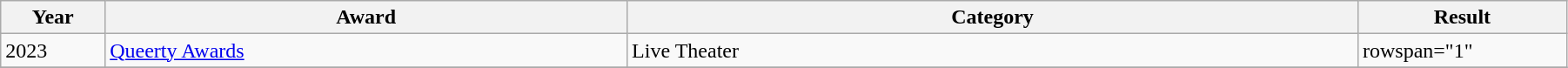<table class="wikitable" width="95%">
<tr>
<th width="5%">Year</th>
<th width="25%">Award</th>
<th width="35%">Category</th>
<th width="10%">Result</th>
</tr>
<tr>
<td>2023</td>
<td><a href='#'>Queerty Awards</a></td>
<td>Live Theater</td>
<td>rowspan="1" </td>
</tr>
<tr>
</tr>
</table>
